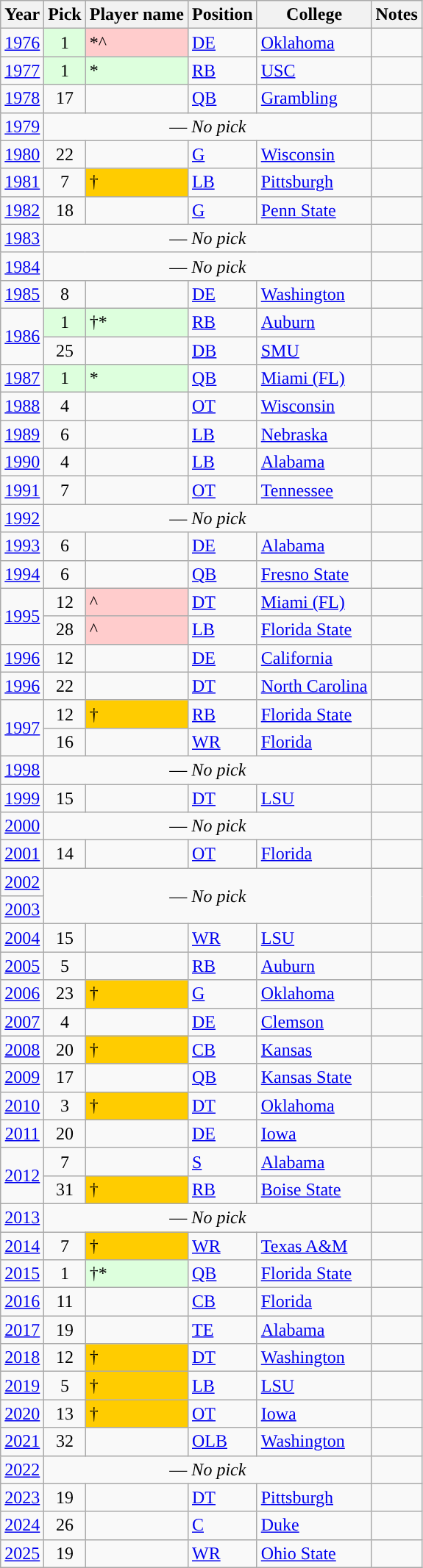<table class="wikitable sortable">
<tr>
<th scope="col">Year</th>
<th scope="col">Pick</th>
<th scope="col">Player name</th>
<th scope="col">Position</th>
<th scope="col">College</th>
<th scope="col" class="unsortable">Notes</th>
</tr>
<tr>
<td style="text-align:center;"><a href='#'>1976</a></td>
<td style="text-align:center; background:#dfd;">1</td>
<td style="background:#fcc;"> *^</td>
<td><a href='#'>DE</a></td>
<td><a href='#'>Oklahoma</a></td>
<td style="text-align:center;"></td>
</tr>
<tr>
<td style="text-align:center;"><a href='#'>1977</a></td>
<td style="text-align:center; background:#dfd;">1</td>
<td style="background:#dfd;"> *</td>
<td><a href='#'>RB</a></td>
<td><a href='#'>USC</a></td>
<td style="text-align:center;"></td>
</tr>
<tr>
<td style="text-align:center;"><a href='#'>1978</a></td>
<td style="text-align:center;">17</td>
<td></td>
<td><a href='#'>QB</a></td>
<td><a href='#'>Grambling</a></td>
<td style="text-align:center;"></td>
</tr>
<tr>
<td style="text-align:center;"><a href='#'>1979</a></td>
<td align="center" colspan=4><span>—</span> <em>No pick</em></td>
<td style="text-align:center;"></td>
</tr>
<tr>
<td style="text-align:center;"><a href='#'>1980</a></td>
<td style="text-align:center;">22</td>
<td></td>
<td><a href='#'>G</a></td>
<td><a href='#'>Wisconsin</a></td>
<td style="text-align:center;"></td>
</tr>
<tr>
<td style="text-align:center;"><a href='#'>1981</a></td>
<td style="text-align:center;">7</td>
<td style="background-color:#FFCC00; align=center"> †</td>
<td><a href='#'>LB</a></td>
<td><a href='#'>Pittsburgh</a></td>
<td></td>
</tr>
<tr>
<td style="text-align:center;"><a href='#'>1982</a></td>
<td style="text-align:center;">18</td>
<td></td>
<td><a href='#'>G</a></td>
<td><a href='#'>Penn State</a></td>
<td></td>
</tr>
<tr>
<td style="text-align:center;"><a href='#'>1983</a></td>
<td align="center" colspan=4><span>—</span> <em>No pick</em></td>
<td style="text-align:center;"></td>
</tr>
<tr>
<td style="text-align:center;"><a href='#'>1984</a></td>
<td align="center" colspan=4><span>—</span> <em>No pick</em></td>
<td style="text-align:center;"></td>
</tr>
<tr>
<td style="text-align:center;"><a href='#'>1985</a></td>
<td style="text-align:center;">8</td>
<td></td>
<td><a href='#'>DE</a></td>
<td><a href='#'>Washington</a></td>
<td style="text-align:center;"></td>
</tr>
<tr>
<td rowspan="2" style="text-align:center;"><a href='#'>1986</a></td>
<td style="text-align:center; background:#dfd;">1</td>
<td style="background:#dfd;"> †*</td>
<td><a href='#'>RB</a></td>
<td><a href='#'>Auburn</a></td>
<td style="text-align:center;"></td>
</tr>
<tr>
<td style="text-align:center;">25</td>
<td></td>
<td><a href='#'>DB</a></td>
<td><a href='#'>SMU</a></td>
<td></td>
</tr>
<tr>
<td style="text-align:center;"><a href='#'>1987</a></td>
<td style="text-align:center; background:#dfd;">1</td>
<td style="background:#dfd;"> *</td>
<td><a href='#'>QB</a></td>
<td><a href='#'>Miami (FL)</a></td>
<td style="text-align:center;"></td>
</tr>
<tr>
<td style="text-align:center;"><a href='#'>1988</a></td>
<td style="text-align:center;">4</td>
<td></td>
<td><a href='#'>OT</a></td>
<td><a href='#'>Wisconsin</a></td>
<td></td>
</tr>
<tr>
<td style="text-align:center;"><a href='#'>1989</a></td>
<td style="text-align:center;">6</td>
<td></td>
<td><a href='#'>LB</a></td>
<td><a href='#'>Nebraska</a></td>
<td style="text-align:center;"></td>
</tr>
<tr>
<td style="text-align:center;"><a href='#'>1990</a></td>
<td style="text-align:center;">4</td>
<td></td>
<td><a href='#'>LB</a></td>
<td><a href='#'>Alabama</a></td>
<td style="text-align:center;"></td>
</tr>
<tr>
<td style="text-align:center;"><a href='#'>1991</a></td>
<td style="text-align:center;">7</td>
<td></td>
<td><a href='#'>OT</a></td>
<td><a href='#'>Tennessee</a></td>
<td></td>
</tr>
<tr>
<td style="text-align:center;"><a href='#'>1992</a></td>
<td align="center" colspan=4><span>—</span> <em>No pick</em></td>
<td style="text-align:center;"></td>
</tr>
<tr>
<td style="text-align:center;"><a href='#'>1993</a></td>
<td style="text-align:center;">6</td>
<td></td>
<td><a href='#'>DE</a></td>
<td><a href='#'>Alabama</a></td>
<td style="text-align:center;"></td>
</tr>
<tr>
<td style="text-align:center;"><a href='#'>1994</a></td>
<td style="text-align:center;">6</td>
<td></td>
<td><a href='#'>QB</a></td>
<td><a href='#'>Fresno State</a></td>
<td></td>
</tr>
<tr>
<td rowspan="2" style="text-align:center;"><a href='#'>1995</a></td>
<td style="text-align:center;">12</td>
<td style="background:#fcc;"> ^</td>
<td><a href='#'>DT</a></td>
<td><a href='#'>Miami (FL)</a></td>
<td></td>
</tr>
<tr>
<td style="text-align:center;">28</td>
<td style="background:#fcc;"> ^</td>
<td><a href='#'>LB</a></td>
<td><a href='#'>Florida State</a></td>
<td style="text-align:center;"></td>
</tr>
<tr>
<td style="text-align:center;"><a href='#'>1996</a></td>
<td style="text-align:center;">12</td>
<td></td>
<td><a href='#'>DE</a></td>
<td><a href='#'>California</a></td>
<td style="text-align:center;"></td>
</tr>
<tr>
<td style="text-align:center;"><a href='#'>1996</a></td>
<td style="text-align:center;">22</td>
<td></td>
<td><a href='#'>DT</a></td>
<td><a href='#'>North Carolina</a></td>
<td style="text-align:center;"></td>
</tr>
<tr>
<td rowspan="2" style="text-align:center;"><a href='#'>1997</a></td>
<td style="text-align:center;">12</td>
<td style="background-color:#FFCC00; align=center"> †</td>
<td><a href='#'>RB</a></td>
<td><a href='#'>Florida State</a></td>
<td style="text-align:center;"></td>
</tr>
<tr>
<td style="text-align:center;">16</td>
<td></td>
<td><a href='#'>WR</a></td>
<td><a href='#'>Florida</a></td>
<td style="text-align:center;"></td>
</tr>
<tr>
<td style="text-align:center;"><a href='#'>1998</a></td>
<td align="center" colspan=4><span>—</span> <em>No pick</em></td>
<td style="text-align:center;"></td>
</tr>
<tr>
<td style="text-align:center;"><a href='#'>1999</a></td>
<td style="text-align:center;">15</td>
<td></td>
<td><a href='#'>DT</a></td>
<td><a href='#'>LSU</a></td>
<td></td>
</tr>
<tr>
<td style="text-align:center;"><a href='#'>2000</a></td>
<td align="center" colspan=4><span>—</span> <em>No pick</em></td>
<td style="text-align:center;"></td>
</tr>
<tr>
<td style="text-align:center;"><a href='#'>2001</a></td>
<td style="text-align:center;">14</td>
<td></td>
<td><a href='#'>OT</a></td>
<td><a href='#'>Florida</a></td>
<td style="text-align:center;"></td>
</tr>
<tr>
<td style="text-align:center;"><a href='#'>2002</a></td>
<td align="center" colspan=4 rowspan=2><span>—</span> <em>No pick</em></td>
<td style="text-align:center;" rowspan=2></td>
</tr>
<tr>
<td style="text-align:center;"><a href='#'>2003</a></td>
</tr>
<tr>
<td style="text-align:center;"><a href='#'>2004</a></td>
<td style="text-align:center;">15</td>
<td></td>
<td><a href='#'>WR</a></td>
<td><a href='#'>LSU</a></td>
<td></td>
</tr>
<tr>
<td style="text-align:center;"><a href='#'>2005</a></td>
<td style="text-align:center;">5</td>
<td></td>
<td><a href='#'>RB</a></td>
<td><a href='#'>Auburn</a></td>
<td></td>
</tr>
<tr>
<td style="text-align:center;"><a href='#'>2006</a></td>
<td style="text-align:center;">23</td>
<td style="background-color:#FFCC00; align=center"> †</td>
<td><a href='#'>G</a></td>
<td><a href='#'>Oklahoma</a></td>
<td></td>
</tr>
<tr>
<td style="text-align:center;"><a href='#'>2007</a></td>
<td style="text-align:center;">4</td>
<td></td>
<td><a href='#'>DE</a></td>
<td><a href='#'>Clemson</a></td>
<td></td>
</tr>
<tr>
<td style="text-align:center;"><a href='#'>2008</a></td>
<td style="text-align:center;">20</td>
<td style="background-color:#FFCC00; align=center"> †</td>
<td><a href='#'>CB</a></td>
<td><a href='#'>Kansas</a></td>
<td></td>
</tr>
<tr>
<td style="text-align:center;"><a href='#'>2009</a></td>
<td style="text-align:center;">17</td>
<td></td>
<td><a href='#'>QB</a></td>
<td><a href='#'>Kansas State</a></td>
<td></td>
</tr>
<tr>
<td style="text-align:center;"><a href='#'>2010</a></td>
<td style="text-align:center;">3</td>
<td style="background-color:#FFCC00; align=center"> †</td>
<td><a href='#'>DT</a></td>
<td><a href='#'>Oklahoma</a></td>
<td></td>
</tr>
<tr>
<td style="text-align:center;"><a href='#'>2011</a></td>
<td style="text-align:center;">20</td>
<td></td>
<td><a href='#'>DE</a></td>
<td><a href='#'>Iowa</a></td>
<td></td>
</tr>
<tr>
<td rowspan="2" style="text-align:center;"><a href='#'>2012</a></td>
<td style="text-align:center;">7</td>
<td></td>
<td><a href='#'>S</a></td>
<td><a href='#'>Alabama</a></td>
<td></td>
</tr>
<tr>
<td style="text-align:center;">31</td>
<td style="background-color:#FFCC00; align=center"> †</td>
<td><a href='#'>RB</a></td>
<td><a href='#'>Boise State</a></td>
<td></td>
</tr>
<tr>
<td style="text-align:center;"><a href='#'>2013</a></td>
<td style="text-align:center;" colspan=4><span>—</span> <em>No pick</em></td>
<td style="text-align:center;"></td>
</tr>
<tr>
<td style="text-align:center;"><a href='#'>2014</a></td>
<td style="text-align:center;">7</td>
<td style="background-color:#FFCC00; align=center"> †</td>
<td><a href='#'>WR</a></td>
<td><a href='#'>Texas A&M</a></td>
<td></td>
</tr>
<tr>
<td style="text-align:center;"><a href='#'>2015</a></td>
<td style="text-align:center;">1</td>
<td style="background:#dfd;"> †*</td>
<td><a href='#'>QB</a></td>
<td><a href='#'>Florida State</a></td>
<td></td>
</tr>
<tr>
<td style="text-align:center;"><a href='#'>2016</a></td>
<td style="text-align:center;">11</td>
<td></td>
<td><a href='#'>CB</a></td>
<td><a href='#'>Florida</a></td>
<td></td>
</tr>
<tr>
<td style="text-align:center;"><a href='#'>2017</a></td>
<td style="text-align:center;">19</td>
<td></td>
<td><a href='#'>TE</a></td>
<td><a href='#'>Alabama</a></td>
<td></td>
</tr>
<tr>
<td style="text-align:center;"><a href='#'>2018</a></td>
<td style="text-align:center;">12</td>
<td style="background-color:#FFCC00; align=center"> †</td>
<td><a href='#'>DT</a></td>
<td><a href='#'>Washington</a></td>
<td></td>
</tr>
<tr>
<td style="text-align:center;"><a href='#'>2019</a></td>
<td style="text-align:center;">5</td>
<td style="background-color:#FFCC00; align=center"> †</td>
<td><a href='#'>LB</a></td>
<td><a href='#'>LSU</a></td>
<td></td>
</tr>
<tr>
<td style="text-align:center;"><a href='#'>2020</a></td>
<td style="text-align:center;">13</td>
<td style="background-color:#FFCC00; align=center"> †</td>
<td><a href='#'>OT</a></td>
<td><a href='#'>Iowa</a></td>
<td></td>
</tr>
<tr>
<td style="text-align:center;"><a href='#'>2021</a></td>
<td style="text-align:center;">32</td>
<td></td>
<td><a href='#'>OLB</a></td>
<td><a href='#'>Washington</a></td>
<td></td>
</tr>
<tr>
<td style="text-align:center;"><a href='#'>2022</a></td>
<td style="text-align:center;" colspan=4><span>—</span> <em>No pick</em></td>
<td style="text-align:center;"></td>
</tr>
<tr>
<td style="text-align:center;"><a href='#'>2023</a></td>
<td style="text-align:center;">19</td>
<td></td>
<td><a href='#'>DT</a></td>
<td><a href='#'>Pittsburgh</a></td>
<td></td>
</tr>
<tr>
<td style="text-align:center;"><a href='#'>2024</a></td>
<td style="text-align:center;">26</td>
<td></td>
<td><a href='#'>C</a></td>
<td><a href='#'>Duke</a></td>
<td></td>
</tr>
<tr>
<td style="text-align:center;"><a href='#'>2025</a></td>
<td style="text-align:center;">19</td>
<td></td>
<td><a href='#'>WR</a></td>
<td><a href='#'>Ohio State</a></td>
</tr>
</table>
